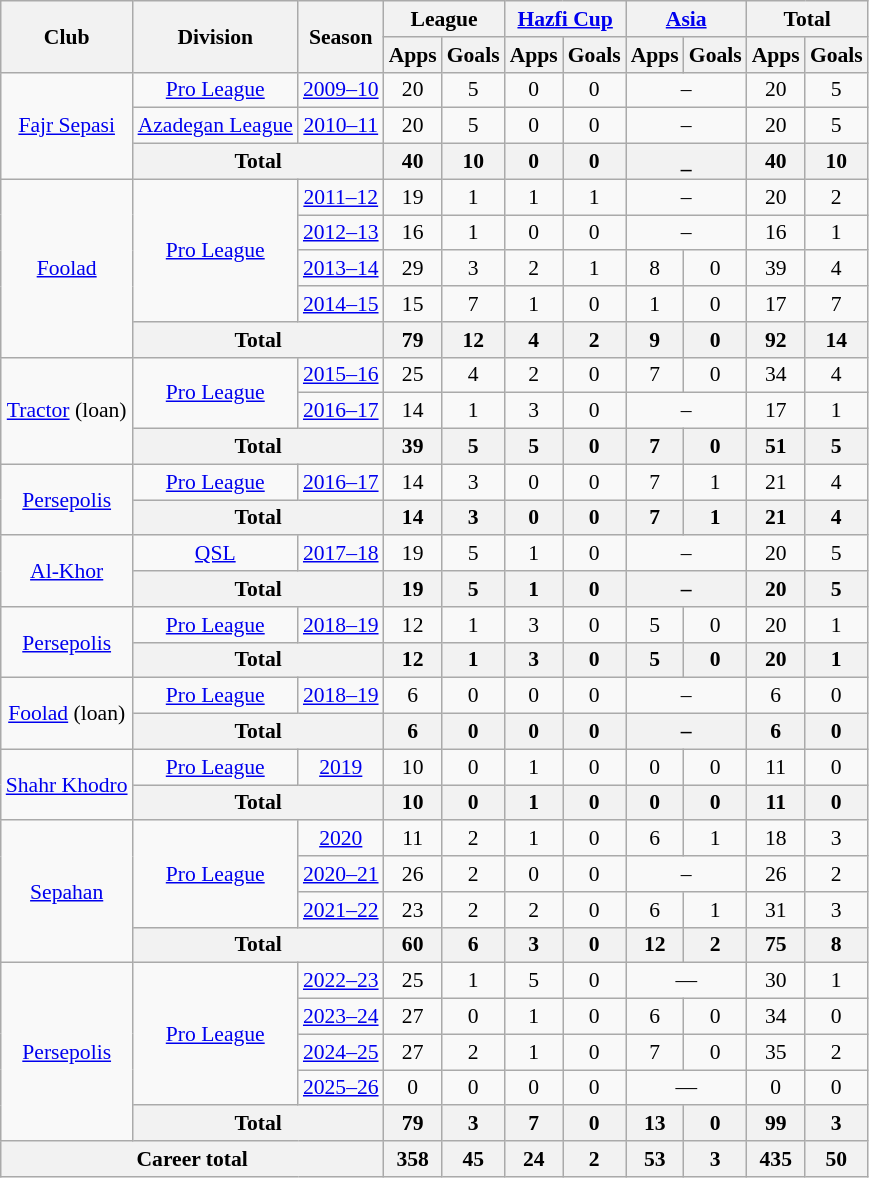<table class="wikitable" style="font-size:90%; text-align:center;">
<tr>
<th rowspan="2">Club</th>
<th rowspan="2">Division</th>
<th rowspan="2">Season</th>
<th colspan="2">League</th>
<th colspan="2"><a href='#'>Hazfi Cup</a></th>
<th colspan="2"><a href='#'>Asia</a></th>
<th colspan="2">Total</th>
</tr>
<tr>
<th>Apps</th>
<th>Goals</th>
<th>Apps</th>
<th>Goals</th>
<th>Apps</th>
<th>Goals</th>
<th>Apps</th>
<th>Goals</th>
</tr>
<tr>
<td rowspan=3><a href='#'>Fajr Sepasi</a></td>
<td><a href='#'>Pro League</a></td>
<td><a href='#'>2009–10</a></td>
<td>20</td>
<td>5</td>
<td>0</td>
<td>0</td>
<td colspan="2">–</td>
<td>20</td>
<td>5</td>
</tr>
<tr>
<td><a href='#'>Azadegan League</a></td>
<td><a href='#'>2010–11</a></td>
<td>20</td>
<td>5</td>
<td>0</td>
<td>0</td>
<td colspan="2">–</td>
<td>20</td>
<td>5</td>
</tr>
<tr>
<th colspan=2>Total</th>
<th>40</th>
<th>10</th>
<th>0</th>
<th>0</th>
<th colspan="2">_</th>
<th>40</th>
<th>10</th>
</tr>
<tr>
<td rowspan="5"><a href='#'>Foolad</a></td>
<td rowspan="4"><a href='#'>Pro League</a></td>
<td><a href='#'>2011–12</a></td>
<td>19</td>
<td>1</td>
<td>1</td>
<td>1</td>
<td colspan="2">–</td>
<td>20</td>
<td>2</td>
</tr>
<tr>
<td><a href='#'>2012–13</a></td>
<td>16</td>
<td>1</td>
<td>0</td>
<td>0</td>
<td colspan="2">–</td>
<td>16</td>
<td>1</td>
</tr>
<tr>
<td><a href='#'>2013–14</a></td>
<td>29</td>
<td>3</td>
<td>2</td>
<td>1</td>
<td>8</td>
<td>0</td>
<td>39</td>
<td>4</td>
</tr>
<tr>
<td><a href='#'>2014–15</a></td>
<td>15</td>
<td>7</td>
<td>1</td>
<td>0</td>
<td>1</td>
<td>0</td>
<td>17</td>
<td>7</td>
</tr>
<tr>
<th colspan=2>Total</th>
<th>79</th>
<th>12</th>
<th>4</th>
<th>2</th>
<th>9</th>
<th>0</th>
<th>92</th>
<th>14</th>
</tr>
<tr>
<td rowspan="3"><a href='#'>Tractor</a> (loan)</td>
<td rowspan=2><a href='#'>Pro League</a></td>
<td><a href='#'>2015–16</a></td>
<td>25</td>
<td>4</td>
<td>2</td>
<td>0</td>
<td>7</td>
<td>0</td>
<td>34</td>
<td>4</td>
</tr>
<tr>
<td><a href='#'>2016–17</a></td>
<td>14</td>
<td>1</td>
<td>3</td>
<td>0</td>
<td colspan="2">–</td>
<td>17</td>
<td>1</td>
</tr>
<tr>
<th colspan=2>Total</th>
<th>39</th>
<th>5</th>
<th>5</th>
<th>0</th>
<th>7</th>
<th>0</th>
<th>51</th>
<th>5</th>
</tr>
<tr>
<td rowspan="2"><a href='#'>Persepolis</a></td>
<td rowspan=1><a href='#'>Pro League</a></td>
<td><a href='#'>2016–17</a></td>
<td>14</td>
<td>3</td>
<td>0</td>
<td>0</td>
<td>7</td>
<td>1</td>
<td>21</td>
<td>4</td>
</tr>
<tr>
<th colspan="2">Total</th>
<th>14</th>
<th>3</th>
<th>0</th>
<th>0</th>
<th>7</th>
<th>1</th>
<th>21</th>
<th>4</th>
</tr>
<tr>
<td rowspan="2"><a href='#'>Al-Khor</a></td>
<td><a href='#'>QSL</a></td>
<td><a href='#'>2017–18</a></td>
<td>19</td>
<td>5</td>
<td>1</td>
<td>0</td>
<td colspan="2">–</td>
<td>20</td>
<td>5</td>
</tr>
<tr>
<th colspan="2">Total</th>
<th>19</th>
<th>5</th>
<th>1</th>
<th>0</th>
<th colspan="2">–</th>
<th>20</th>
<th>5</th>
</tr>
<tr>
<td rowspan="2"><a href='#'>Persepolis</a></td>
<td rowspan="1"><a href='#'>Pro League</a></td>
<td><a href='#'>2018–19</a></td>
<td>12</td>
<td>1</td>
<td>3</td>
<td>0</td>
<td>5</td>
<td>0</td>
<td>20</td>
<td>1</td>
</tr>
<tr>
<th colspan="2">Total</th>
<th>12</th>
<th>1</th>
<th>3</th>
<th>0</th>
<th>5</th>
<th>0</th>
<th>20</th>
<th>1</th>
</tr>
<tr>
<td rowspan="2"><a href='#'>Foolad</a> (loan)</td>
<td rowspan="1"><a href='#'>Pro League</a></td>
<td><a href='#'>2018–19</a></td>
<td>6</td>
<td>0</td>
<td>0</td>
<td>0</td>
<td colspan="2">–</td>
<td>6</td>
<td>0</td>
</tr>
<tr>
<th colspan="2">Total</th>
<th>6</th>
<th>0</th>
<th>0</th>
<th>0</th>
<th colspan="2">–</th>
<th>6</th>
<th>0</th>
</tr>
<tr>
<td rowspan="2"><a href='#'>Shahr Khodro</a></td>
<td rowspan="1"><a href='#'>Pro League</a></td>
<td><a href='#'>2019</a></td>
<td>10</td>
<td>0</td>
<td>1</td>
<td>0</td>
<td>0</td>
<td>0</td>
<td>11</td>
<td>0</td>
</tr>
<tr>
<th colspan="2">Total</th>
<th>10</th>
<th>0</th>
<th>1</th>
<th>0</th>
<th>0</th>
<th>0</th>
<th>11</th>
<th>0</th>
</tr>
<tr>
<td rowspan="4"><a href='#'>Sepahan</a></td>
<td rowspan="3"><a href='#'>Pro League</a></td>
<td><a href='#'>2020</a></td>
<td>11</td>
<td>2</td>
<td>1</td>
<td>0</td>
<td>6</td>
<td>1</td>
<td>18</td>
<td>3</td>
</tr>
<tr>
<td><a href='#'>2020–21</a></td>
<td>26</td>
<td>2</td>
<td>0</td>
<td>0</td>
<td colspan="2">–</td>
<td>26</td>
<td>2</td>
</tr>
<tr>
<td><a href='#'>2021–22</a></td>
<td>23</td>
<td>2</td>
<td>2</td>
<td>0</td>
<td>6</td>
<td>1</td>
<td>31</td>
<td>3</td>
</tr>
<tr>
<th colspan="2">Total</th>
<th>60</th>
<th>6</th>
<th>3</th>
<th>0</th>
<th>12</th>
<th>2</th>
<th>75</th>
<th>8</th>
</tr>
<tr>
<td rowspan="5"><a href='#'>Persepolis</a></td>
<td rowspan="4"><a href='#'>Pro League</a></td>
<td><a href='#'>2022–23</a></td>
<td>25</td>
<td>1</td>
<td>5</td>
<td>0</td>
<td colspan="2">—</td>
<td>30</td>
<td>1</td>
</tr>
<tr>
<td><a href='#'>2023–24</a></td>
<td>27</td>
<td>0</td>
<td>1</td>
<td>0</td>
<td>6</td>
<td>0</td>
<td>34</td>
<td>0</td>
</tr>
<tr>
<td><a href='#'>2024–25</a></td>
<td>27</td>
<td>2</td>
<td>1</td>
<td>0</td>
<td>7</td>
<td>0</td>
<td>35</td>
<td>2</td>
</tr>
<tr>
<td><a href='#'>2025–26</a></td>
<td>0</td>
<td>0</td>
<td>0</td>
<td>0</td>
<td colspan="2">—</td>
<td>0</td>
<td>0</td>
</tr>
<tr>
<th colspan="2">Total</th>
<th>79</th>
<th>3</th>
<th>7</th>
<th>0</th>
<th>13</th>
<th>0</th>
<th>99</th>
<th>3</th>
</tr>
<tr>
<th colspan="3">Career total</th>
<th>358</th>
<th>45</th>
<th>24</th>
<th>2</th>
<th>53</th>
<th>3</th>
<th>435</th>
<th>50</th>
</tr>
</table>
